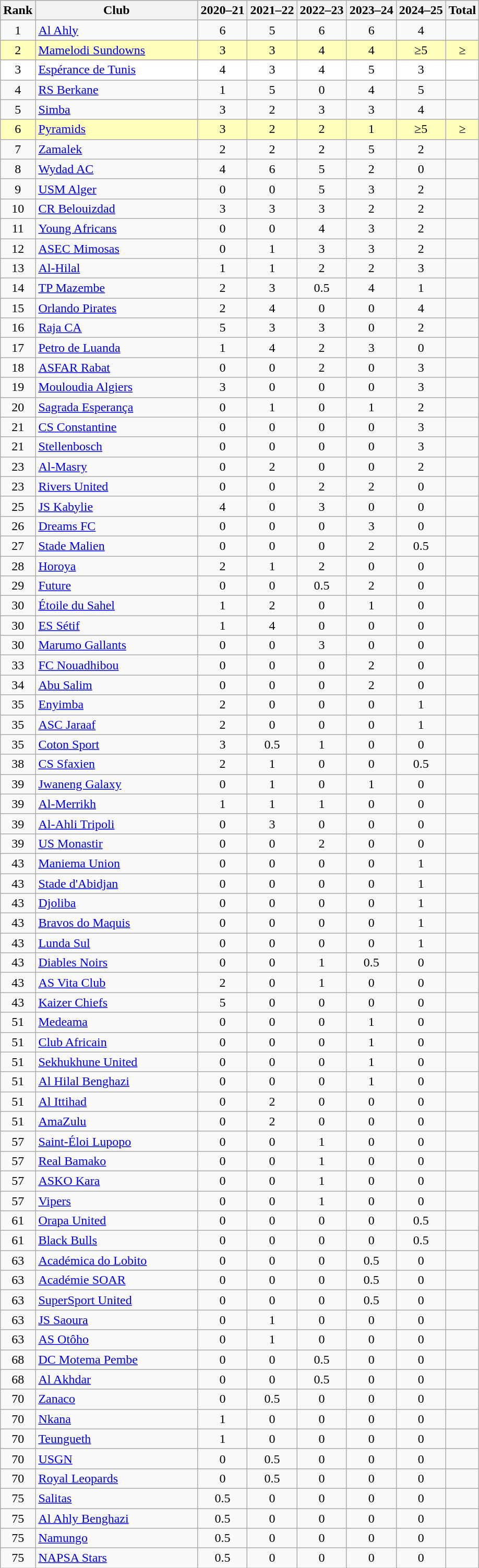<table class="wikitable sortable" style="text-align: center;">
<tr>
<th>Rank</th>
<th width=200>Club</th>
<th>2020–21<br></th>
<th>2021–22<br></th>
<th>2022–23<br></th>
<th>2023–24<br></th>
<th>2024–25<br></th>
<th>Total</th>
</tr>
<tr>
<td>1</td>
<td align=left> <a href='#'>Al Ahly</a></td>
<td>6</td>
<td>5</td>
<td>6</td>
<td>6</td>
<td>4</td>
<td><strong></strong></td>
</tr>
<tr bgcolor="#FFFFBB">
<td>2</td>
<td align="left"> <a href='#'>Mamelodi Sundowns</a></td>
<td>3</td>
<td>3</td>
<td>4</td>
<td>4</td>
<td>≥5</td>
<td>≥<strong></strong></td>
</tr>
<tr bgcolor=#FFFFFF>
<td>3</td>
<td align="left"> <a href='#'>Espérance de Tunis</a></td>
<td>4</td>
<td>3</td>
<td>4</td>
<td>5</td>
<td>3</td>
<td><strong></strong></td>
</tr>
<tr>
<td>4</td>
<td align="left"> <a href='#'>RS Berkane</a></td>
<td>1</td>
<td>5</td>
<td>0</td>
<td>4</td>
<td>5</td>
<td><strong></strong></td>
</tr>
<tr>
<td>5</td>
<td align="left"> <a href='#'>Simba</a></td>
<td>3</td>
<td>2</td>
<td>3</td>
<td>3</td>
<td>4</td>
<td><strong></strong></td>
</tr>
<tr bgcolor="#FFFFBB">
<td>6</td>
<td align="left"> <a href='#'>Pyramids</a></td>
<td>3</td>
<td>2</td>
<td>2</td>
<td>1</td>
<td>≥5</td>
<td>≥<strong></strong></td>
</tr>
<tr>
<td>7</td>
<td align="left"> <a href='#'>Zamalek</a></td>
<td>2</td>
<td>2</td>
<td>2</td>
<td>5</td>
<td>2</td>
<td><strong></strong></td>
</tr>
<tr>
<td>8</td>
<td align=left> <a href='#'>Wydad AC</a></td>
<td>4</td>
<td>6</td>
<td>5</td>
<td>2</td>
<td>0</td>
<td><strong></strong></td>
</tr>
<tr>
<td>9</td>
<td align="left"> <a href='#'>USM Alger</a></td>
<td>0</td>
<td>0</td>
<td>5</td>
<td>3</td>
<td>2</td>
<td><strong></strong></td>
</tr>
<tr>
<td>10</td>
<td align="left"> <a href='#'>CR Belouizdad</a></td>
<td>3</td>
<td>3</td>
<td>3</td>
<td>2</td>
<td>2</td>
<td><strong></strong></td>
</tr>
<tr>
<td>11</td>
<td align="left"> <a href='#'>Young Africans</a></td>
<td>0</td>
<td>0</td>
<td>4</td>
<td>3</td>
<td>2</td>
<td><strong></strong></td>
</tr>
<tr>
<td>12</td>
<td align="left"> <a href='#'>ASEC Mimosas</a></td>
<td>0</td>
<td>1</td>
<td>3</td>
<td>3</td>
<td>2</td>
<td><strong></strong></td>
</tr>
<tr>
<td>13</td>
<td align="left"> <a href='#'>Al-Hilal</a></td>
<td>1</td>
<td>1</td>
<td>2</td>
<td>2</td>
<td>3</td>
<td><strong></strong></td>
</tr>
<tr>
<td>14</td>
<td align="left"> <a href='#'>TP Mazembe</a></td>
<td>2</td>
<td>3</td>
<td>0.5</td>
<td>4</td>
<td>1</td>
<td><strong></strong></td>
</tr>
<tr>
<td>15</td>
<td align="left"> <a href='#'>Orlando Pirates</a></td>
<td>2</td>
<td>4</td>
<td>0</td>
<td>0</td>
<td>4</td>
<td><strong></strong></td>
</tr>
<tr>
<td>16</td>
<td align="left"> <a href='#'>Raja CA</a></td>
<td>5</td>
<td>3</td>
<td>3</td>
<td>0</td>
<td>2</td>
<td><strong></strong></td>
</tr>
<tr>
<td>17</td>
<td align="left"> <a href='#'>Petro de Luanda</a></td>
<td>1</td>
<td>4</td>
<td>2</td>
<td>3</td>
<td>0</td>
<td><strong></strong></td>
</tr>
<tr>
<td>18</td>
<td align="left"> <a href='#'>ASFAR Rabat</a></td>
<td>0</td>
<td>0</td>
<td>2</td>
<td>0</td>
<td>3</td>
<td><strong></strong></td>
</tr>
<tr>
<td>19</td>
<td align="left"> <a href='#'>Mouloudia Algiers</a></td>
<td>3</td>
<td>0</td>
<td>0</td>
<td>0</td>
<td>3</td>
<td><strong></strong></td>
</tr>
<tr>
<td>20</td>
<td align="left"> <a href='#'>Sagrada Esperança</a></td>
<td>0</td>
<td>1</td>
<td>0</td>
<td>1</td>
<td>2</td>
<td><strong></strong></td>
</tr>
<tr>
<td>21</td>
<td align="left"> <a href='#'>CS Constantine</a></td>
<td>0</td>
<td>0</td>
<td>0</td>
<td>0</td>
<td>3</td>
<td><strong></strong></td>
</tr>
<tr>
<td>21</td>
<td align="left"> <a href='#'>Stellenbosch</a></td>
<td>0</td>
<td>0</td>
<td>0</td>
<td>0</td>
<td>3</td>
<td><strong></strong></td>
</tr>
<tr>
<td>23</td>
<td align="left"> <a href='#'>Al-Masry</a></td>
<td>0</td>
<td>2</td>
<td>0</td>
<td>0</td>
<td>2</td>
<td><strong></strong></td>
</tr>
<tr>
<td>23</td>
<td align="left"> <a href='#'>Rivers United</a></td>
<td>0</td>
<td>0</td>
<td>2</td>
<td>2</td>
<td>0</td>
<td><strong></strong></td>
</tr>
<tr>
<td>25</td>
<td align="left"> <a href='#'>JS Kabylie</a></td>
<td>4</td>
<td>0</td>
<td>3</td>
<td>0</td>
<td>0</td>
<td><strong></strong></td>
</tr>
<tr>
<td>26</td>
<td align="left"> <a href='#'>Dreams FC</a></td>
<td>0</td>
<td>0</td>
<td>0</td>
<td>3</td>
<td>0</td>
<td><strong></strong></td>
</tr>
<tr>
<td>27</td>
<td align="left"> <a href='#'>Stade Malien</a></td>
<td>0</td>
<td>0</td>
<td>0</td>
<td>2</td>
<td>0.5</td>
<td><strong></strong></td>
</tr>
<tr>
<td>28</td>
<td align="left"> <a href='#'>Horoya</a></td>
<td>2</td>
<td>1</td>
<td>2</td>
<td>0</td>
<td>0</td>
<td><strong></strong></td>
</tr>
<tr>
<td>29</td>
<td align="left"> <a href='#'>Future</a></td>
<td>0</td>
<td>0</td>
<td>0.5</td>
<td>2</td>
<td>0</td>
<td><strong></strong></td>
</tr>
<tr>
<td>30</td>
<td align="left"> <a href='#'>Étoile du Sahel</a></td>
<td>1</td>
<td>2</td>
<td>0</td>
<td>1</td>
<td>0</td>
<td><strong></strong></td>
</tr>
<tr>
<td>30</td>
<td align="left"> <a href='#'>ES Sétif</a></td>
<td>1</td>
<td>4</td>
<td>0</td>
<td>0</td>
<td>0</td>
<td><strong></strong></td>
</tr>
<tr>
<td>30</td>
<td align="left"> <a href='#'>Marumo Gallants</a></td>
<td>0</td>
<td>0</td>
<td>3</td>
<td>0</td>
<td>0</td>
<td><strong></strong></td>
</tr>
<tr>
<td>33</td>
<td align="left"> <a href='#'>FC Nouadhibou</a></td>
<td>0</td>
<td>0</td>
<td>0</td>
<td>2</td>
<td>0</td>
<td><strong></strong></td>
</tr>
<tr>
<td>34</td>
<td align="left"> <a href='#'>Abu Salim</a></td>
<td>0</td>
<td>0</td>
<td>0</td>
<td>2</td>
<td>0</td>
<td><strong></strong></td>
</tr>
<tr>
<td>35</td>
<td align="left"> <a href='#'>Enyimba</a></td>
<td>2</td>
<td>0</td>
<td>0</td>
<td>0</td>
<td>1</td>
<td><strong></strong></td>
</tr>
<tr>
<td>35</td>
<td align="left"> <a href='#'>ASC Jaraaf</a></td>
<td>2</td>
<td>0</td>
<td>0</td>
<td>0</td>
<td>1</td>
<td><strong></strong></td>
</tr>
<tr>
<td>35</td>
<td align="left"> <a href='#'>Coton Sport</a></td>
<td>3</td>
<td>0.5</td>
<td>1</td>
<td>0</td>
<td>0</td>
<td><strong></strong></td>
</tr>
<tr>
<td>38</td>
<td align="left"> <a href='#'>CS Sfaxien</a></td>
<td>2</td>
<td>1</td>
<td>0</td>
<td>0</td>
<td>0.5</td>
<td><strong></strong></td>
</tr>
<tr>
<td>39</td>
<td align="left"> <a href='#'>Jwaneng Galaxy</a></td>
<td>0</td>
<td>1</td>
<td>0</td>
<td>1</td>
<td>0</td>
<td><strong></strong></td>
</tr>
<tr>
<td>39</td>
<td align="left"> <a href='#'>Al-Merrikh</a></td>
<td>1</td>
<td>1</td>
<td>1</td>
<td>0</td>
<td>0</td>
<td><strong></strong></td>
</tr>
<tr>
<td>39</td>
<td align="left"> <a href='#'>Al-Ahli Tripoli</a></td>
<td>0</td>
<td>3</td>
<td>0</td>
<td>0</td>
<td>0</td>
<td><strong></strong></td>
</tr>
<tr>
<td>39</td>
<td align="left"> <a href='#'>US Monastir</a></td>
<td>0</td>
<td>0</td>
<td>2</td>
<td>0</td>
<td>0</td>
<td><strong></strong></td>
</tr>
<tr>
<td>43</td>
<td align="left"> <a href='#'>Maniema Union</a></td>
<td>0</td>
<td>0</td>
<td>0</td>
<td>0</td>
<td>1</td>
<td><strong></strong></td>
</tr>
<tr>
<td>43</td>
<td align="left"> <a href='#'>Stade d'Abidjan</a></td>
<td>0</td>
<td>0</td>
<td>0</td>
<td>0</td>
<td>1</td>
<td><strong></strong></td>
</tr>
<tr>
<td>43</td>
<td align="left"> <a href='#'>Djoliba</a></td>
<td>0</td>
<td>0</td>
<td>0</td>
<td>0</td>
<td>1</td>
<td><strong></strong></td>
</tr>
<tr>
<td>43</td>
<td align="left"> <a href='#'>Bravos do Maquis</a></td>
<td>0</td>
<td>0</td>
<td>0</td>
<td>0</td>
<td>1</td>
<td><strong></strong></td>
</tr>
<tr>
<td>43</td>
<td align="left"> <a href='#'>Lunda Sul</a></td>
<td>0</td>
<td>0</td>
<td>0</td>
<td>0</td>
<td>1</td>
<td><strong></strong></td>
</tr>
<tr>
<td>43</td>
<td align="left"> <a href='#'>Diables Noirs</a></td>
<td>0</td>
<td>0</td>
<td>1</td>
<td>0.5</td>
<td>0</td>
<td><strong></strong></td>
</tr>
<tr>
<td>43</td>
<td align="left"> <a href='#'>AS Vita Club</a></td>
<td>2</td>
<td>0</td>
<td>1</td>
<td>0</td>
<td>0</td>
<td><strong></strong></td>
</tr>
<tr>
<td>43</td>
<td align="left"> <a href='#'>Kaizer Chiefs</a></td>
<td>5</td>
<td>0</td>
<td>0</td>
<td>0</td>
<td>0</td>
<td><strong></strong></td>
</tr>
<tr>
<td>51</td>
<td align="left"> <a href='#'>Medeama</a></td>
<td>0</td>
<td>0</td>
<td>0</td>
<td>1</td>
<td>0</td>
<td><strong></strong></td>
</tr>
<tr>
<td>51</td>
<td align="left"> <a href='#'>Club Africain</a></td>
<td>0</td>
<td>0</td>
<td>0</td>
<td>1</td>
<td>0</td>
<td><strong></strong></td>
</tr>
<tr>
<td>51</td>
<td align="left"> <a href='#'>Sekhukhune United</a></td>
<td>0</td>
<td>0</td>
<td>0</td>
<td>1</td>
<td>0</td>
<td><strong></strong></td>
</tr>
<tr>
<td>51</td>
<td align="left"> <a href='#'>Al Hilal Benghazi</a></td>
<td>0</td>
<td>0</td>
<td>0</td>
<td>1</td>
<td>0</td>
<td><strong></strong></td>
</tr>
<tr>
<td>51</td>
<td align="left"> <a href='#'>Al Ittihad</a></td>
<td>0</td>
<td>2</td>
<td>0</td>
<td>0</td>
<td>0</td>
<td><strong></strong></td>
</tr>
<tr>
<td>51</td>
<td align="left"> <a href='#'>AmaZulu</a></td>
<td>0</td>
<td>2</td>
<td>0</td>
<td>0</td>
<td>0</td>
<td><strong></strong></td>
</tr>
<tr>
<td>57</td>
<td align="left"> <a href='#'>Saint-Éloi Lupopo</a></td>
<td>0</td>
<td>0</td>
<td>1</td>
<td>0</td>
<td>0</td>
<td><strong></strong></td>
</tr>
<tr>
<td>57</td>
<td align="left"> <a href='#'>Real Bamako</a></td>
<td>0</td>
<td>0</td>
<td>1</td>
<td>0</td>
<td>0</td>
<td><strong></strong></td>
</tr>
<tr>
<td>57</td>
<td align="left"> <a href='#'>ASKO Kara</a></td>
<td>0</td>
<td>0</td>
<td>1</td>
<td>0</td>
<td>0</td>
<td><strong></strong></td>
</tr>
<tr>
<td>57</td>
<td align="left"> <a href='#'>Vipers</a></td>
<td>0</td>
<td>0</td>
<td>1</td>
<td>0</td>
<td>0</td>
<td><strong></strong></td>
</tr>
<tr>
<td>61</td>
<td align="left"> <a href='#'>Orapa United</a></td>
<td>0</td>
<td>0</td>
<td>0</td>
<td>0</td>
<td>0.5</td>
<td><strong></strong></td>
</tr>
<tr>
<td>61</td>
<td align="left"> <a href='#'>Black Bulls</a></td>
<td>0</td>
<td>0</td>
<td>0</td>
<td>0</td>
<td>0.5</td>
<td><strong></strong></td>
</tr>
<tr>
<td>63</td>
<td align="left"> <a href='#'>Académica do Lobito</a></td>
<td>0</td>
<td>0</td>
<td>0</td>
<td>0.5</td>
<td>0</td>
<td><strong></strong></td>
</tr>
<tr>
<td>63</td>
<td align="left"> <a href='#'>Académie SOAR</a></td>
<td>0</td>
<td>0</td>
<td>0</td>
<td>0.5</td>
<td>0</td>
<td><strong></strong></td>
</tr>
<tr>
<td>63</td>
<td align="left"> <a href='#'>SuperSport United</a></td>
<td>0</td>
<td>0</td>
<td>0</td>
<td>0.5</td>
<td>0</td>
<td><strong></strong></td>
</tr>
<tr>
<td>63</td>
<td align="left"> <a href='#'>JS Saoura</a></td>
<td>0</td>
<td>1</td>
<td>0</td>
<td>0</td>
<td>0</td>
<td><strong></strong></td>
</tr>
<tr>
<td>63</td>
<td align="left"> <a href='#'>AS Otôho</a></td>
<td>0</td>
<td>1</td>
<td>0</td>
<td>0</td>
<td>0</td>
<td><strong></strong></td>
</tr>
<tr>
<td>68</td>
<td align="left"> <a href='#'>DC Motema Pembe</a></td>
<td>0</td>
<td>0</td>
<td>0.5</td>
<td>0</td>
<td>0</td>
<td><strong></strong></td>
</tr>
<tr>
<td>68</td>
<td align="left"> <a href='#'>Al Akhdar</a></td>
<td>0</td>
<td>0</td>
<td>0.5</td>
<td>0</td>
<td>0</td>
<td><strong></strong></td>
</tr>
<tr>
<td>70</td>
<td align="left"> <a href='#'>Zanaco</a></td>
<td>0</td>
<td>0.5</td>
<td>0</td>
<td>0</td>
<td>0</td>
<td><strong></strong></td>
</tr>
<tr>
<td>70</td>
<td align="left"> <a href='#'>Nkana</a></td>
<td>1</td>
<td>0</td>
<td>0</td>
<td>0</td>
<td>0</td>
<td><strong></strong></td>
</tr>
<tr>
<td>70</td>
<td align="left"> <a href='#'>Teungueth</a></td>
<td>1</td>
<td>0</td>
<td>0</td>
<td>0</td>
<td>0</td>
<td><strong></strong></td>
</tr>
<tr>
<td>70</td>
<td align="left"> <a href='#'>USGN</a></td>
<td>0</td>
<td>0.5</td>
<td>0</td>
<td>0</td>
<td>0</td>
<td><strong></strong></td>
</tr>
<tr>
<td>70</td>
<td align="left"> <a href='#'>Royal Leopards</a></td>
<td>0</td>
<td>0.5</td>
<td>0</td>
<td>0</td>
<td>0</td>
<td><strong></strong></td>
</tr>
<tr>
<td>75</td>
<td align="left"> <a href='#'>Salitas</a></td>
<td>0.5</td>
<td>0</td>
<td>0</td>
<td>0</td>
<td>0</td>
<td><strong></strong></td>
</tr>
<tr>
<td>75</td>
<td align="left"> <a href='#'>Al Ahly Benghazi</a></td>
<td>0.5</td>
<td>0</td>
<td>0</td>
<td>0</td>
<td>0</td>
<td><strong></strong></td>
</tr>
<tr>
<td>75</td>
<td align="left"> <a href='#'>Namungo</a></td>
<td>0.5</td>
<td>0</td>
<td>0</td>
<td>0</td>
<td>0</td>
<td><strong></strong></td>
</tr>
<tr>
<td>75</td>
<td align="left"> <a href='#'>NAPSA Stars</a></td>
<td>0.5</td>
<td>0</td>
<td>0</td>
<td>0</td>
<td>0</td>
<td><strong></strong></td>
</tr>
</table>
